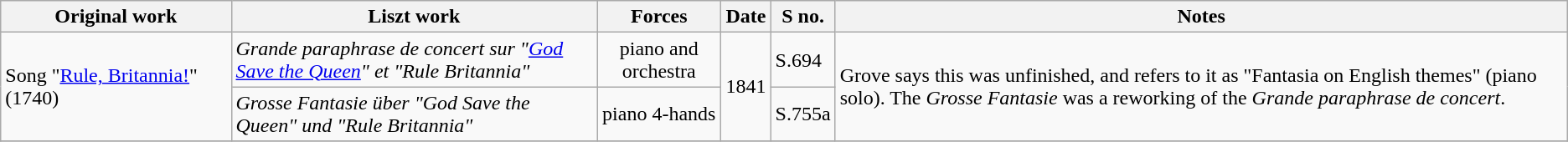<table class="wikitable">
<tr>
<th>Original work</th>
<th>Liszt work</th>
<th>Forces</th>
<th>Date</th>
<th>S no.</th>
<th>Notes</th>
</tr>
<tr>
<td rowspan=2>Song "<a href='#'>Rule, Britannia!</a>" (1740)</td>
<td><em>Grande paraphrase de concert sur "<a href='#'>God Save the Queen</a>" et "Rule Britannia"</em></td>
<td style="text-align: center">piano and orchestra</td>
<td rowspan=2>1841</td>
<td>S.694</td>
<td rowspan=2>Grove says this was unfinished, and refers to it as "Fantasia on English themes" (piano solo). The <em>Grosse Fantasie</em> was a reworking of the <em>Grande paraphrase de concert</em>.</td>
</tr>
<tr>
<td><em>Grosse Fantasie über "God Save the Queen" und "Rule Britannia"</em></td>
<td style="text-align: center">piano 4-hands</td>
<td>S.755a</td>
</tr>
<tr>
</tr>
</table>
